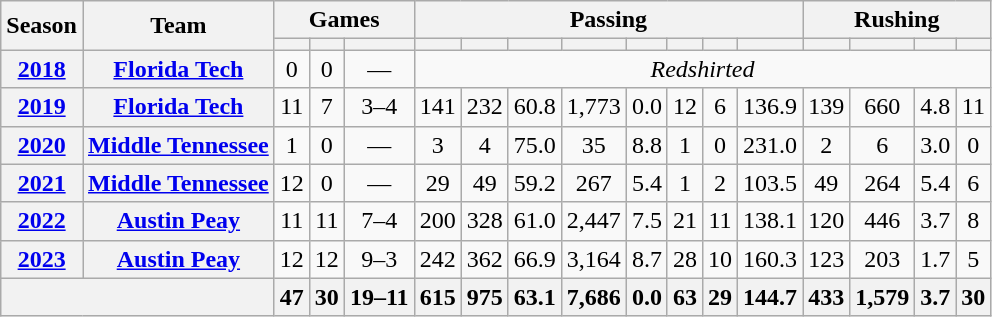<table class="wikitable" style="text-align:center;">
<tr>
<th rowspan="2">Season</th>
<th rowspan="2">Team</th>
<th colspan="3">Games</th>
<th colspan="8">Passing</th>
<th colspan="4">Rushing</th>
</tr>
<tr>
<th></th>
<th></th>
<th></th>
<th></th>
<th></th>
<th></th>
<th></th>
<th></th>
<th></th>
<th></th>
<th></th>
<th></th>
<th></th>
<th></th>
<th></th>
</tr>
<tr>
<th><a href='#'>2018</a></th>
<th><a href='#'>Florida Tech</a></th>
<td>0</td>
<td>0</td>
<td>—</td>
<td colspan="12"><em>Redshirted </em></td>
</tr>
<tr>
<th><a href='#'>2019</a></th>
<th><a href='#'>Florida Tech</a></th>
<td>11</td>
<td>7</td>
<td>3–4</td>
<td>141</td>
<td>232</td>
<td>60.8</td>
<td>1,773</td>
<td>0.0</td>
<td>12</td>
<td>6</td>
<td>136.9</td>
<td>139</td>
<td>660</td>
<td>4.8</td>
<td>11</td>
</tr>
<tr>
<th><a href='#'>2020</a></th>
<th><a href='#'>Middle Tennessee</a></th>
<td>1</td>
<td>0</td>
<td>—</td>
<td>3</td>
<td>4</td>
<td>75.0</td>
<td>35</td>
<td>8.8</td>
<td>1</td>
<td>0</td>
<td>231.0</td>
<td>2</td>
<td>6</td>
<td>3.0</td>
<td>0</td>
</tr>
<tr>
<th><a href='#'>2021</a></th>
<th><a href='#'>Middle Tennessee</a></th>
<td>12</td>
<td>0</td>
<td>—</td>
<td>29</td>
<td>49</td>
<td>59.2</td>
<td>267</td>
<td>5.4</td>
<td>1</td>
<td>2</td>
<td>103.5</td>
<td>49</td>
<td>264</td>
<td>5.4</td>
<td>6</td>
</tr>
<tr>
<th><a href='#'>2022</a></th>
<th><a href='#'>Austin Peay</a></th>
<td>11</td>
<td>11</td>
<td>7–4</td>
<td>200</td>
<td>328</td>
<td>61.0</td>
<td>2,447</td>
<td>7.5</td>
<td>21</td>
<td>11</td>
<td>138.1</td>
<td>120</td>
<td>446</td>
<td>3.7</td>
<td>8</td>
</tr>
<tr>
<th><a href='#'>2023</a></th>
<th><a href='#'>Austin Peay</a></th>
<td>12</td>
<td>12</td>
<td>9–3</td>
<td>242</td>
<td>362</td>
<td>66.9</td>
<td>3,164</td>
<td>8.7</td>
<td>28</td>
<td>10</td>
<td>160.3</td>
<td>123</td>
<td>203</td>
<td>1.7</td>
<td>5</td>
</tr>
<tr>
<th colspan="2"></th>
<th>47</th>
<th>30</th>
<th>19–11</th>
<th>615</th>
<th>975</th>
<th>63.1</th>
<th>7,686</th>
<th>0.0</th>
<th>63</th>
<th>29</th>
<th>144.7</th>
<th>433</th>
<th>1,579</th>
<th>3.7</th>
<th>30</th>
</tr>
</table>
